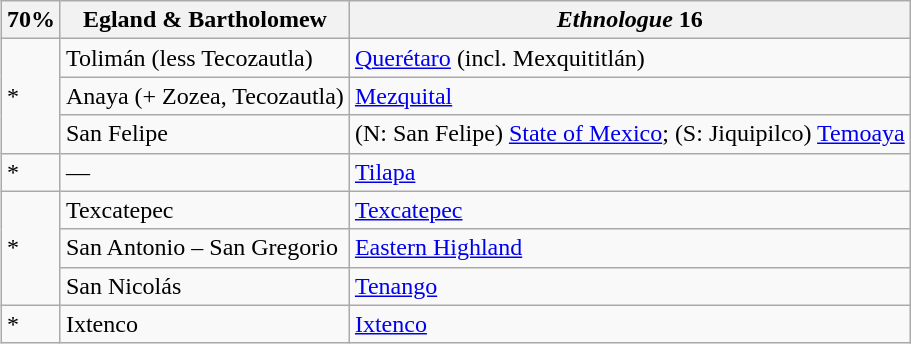<table class=wikitable align="right" style="margin:0 0 0.5em 1em;">
<tr>
<th>70%</th>
<th>Egland & Bartholomew</th>
<th><em>Ethnologue</em> 16</th>
</tr>
<tr>
<td rowspan=3>*</td>
<td>Tolimán (less Tecozautla)</td>
<td><a href='#'>Querétaro</a> (incl. Mexquititlán)</td>
</tr>
<tr>
<td>Anaya (+ Zozea, Tecozautla)</td>
<td><a href='#'>Mezquital</a></td>
</tr>
<tr>
<td>San Felipe</td>
<td>(N: San Felipe) <a href='#'>State of Mexico</a>; (S: Jiquipilco) <a href='#'>Temoaya</a></td>
</tr>
<tr>
<td>*</td>
<td>—</td>
<td><a href='#'>Tilapa</a></td>
</tr>
<tr>
<td rowspan=3>*</td>
<td>Texcatepec</td>
<td><a href='#'>Texcatepec</a></td>
</tr>
<tr>
<td>San Antonio – San Gregorio</td>
<td><a href='#'>Eastern Highland</a></td>
</tr>
<tr>
<td>San Nicolás</td>
<td><a href='#'>Tenango</a></td>
</tr>
<tr>
<td>*</td>
<td>Ixtenco</td>
<td><a href='#'>Ixtenco</a></td>
</tr>
</table>
